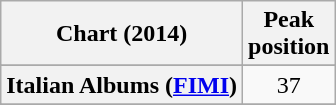<table class="wikitable sortable plainrowheaders">
<tr>
<th scope="col">Chart (2014)</th>
<th scope="col">Peak<br>position</th>
</tr>
<tr>
</tr>
<tr>
</tr>
<tr>
</tr>
<tr>
</tr>
<tr>
</tr>
<tr>
</tr>
<tr>
</tr>
<tr>
</tr>
<tr>
</tr>
<tr>
</tr>
<tr>
</tr>
<tr>
</tr>
<tr>
<th scope="row">Italian Albums (<a href='#'>FIMI</a>)</th>
<td align="center">37</td>
</tr>
<tr>
</tr>
<tr>
</tr>
<tr>
</tr>
<tr>
</tr>
<tr>
</tr>
<tr>
</tr>
<tr>
</tr>
<tr>
</tr>
<tr>
</tr>
<tr>
</tr>
<tr>
</tr>
<tr>
</tr>
</table>
